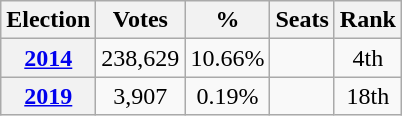<table class="wikitable" style="text-align:center">
<tr>
<th>Election</th>
<th>Votes</th>
<th>%</th>
<th>Seats</th>
<th>Rank</th>
</tr>
<tr>
<th><a href='#'>2014</a></th>
<td>238,629</td>
<td>10.66%</td>
<td></td>
<td>4th</td>
</tr>
<tr>
<th><a href='#'>2019</a></th>
<td>3,907</td>
<td>0.19%</td>
<td></td>
<td>18th</td>
</tr>
</table>
